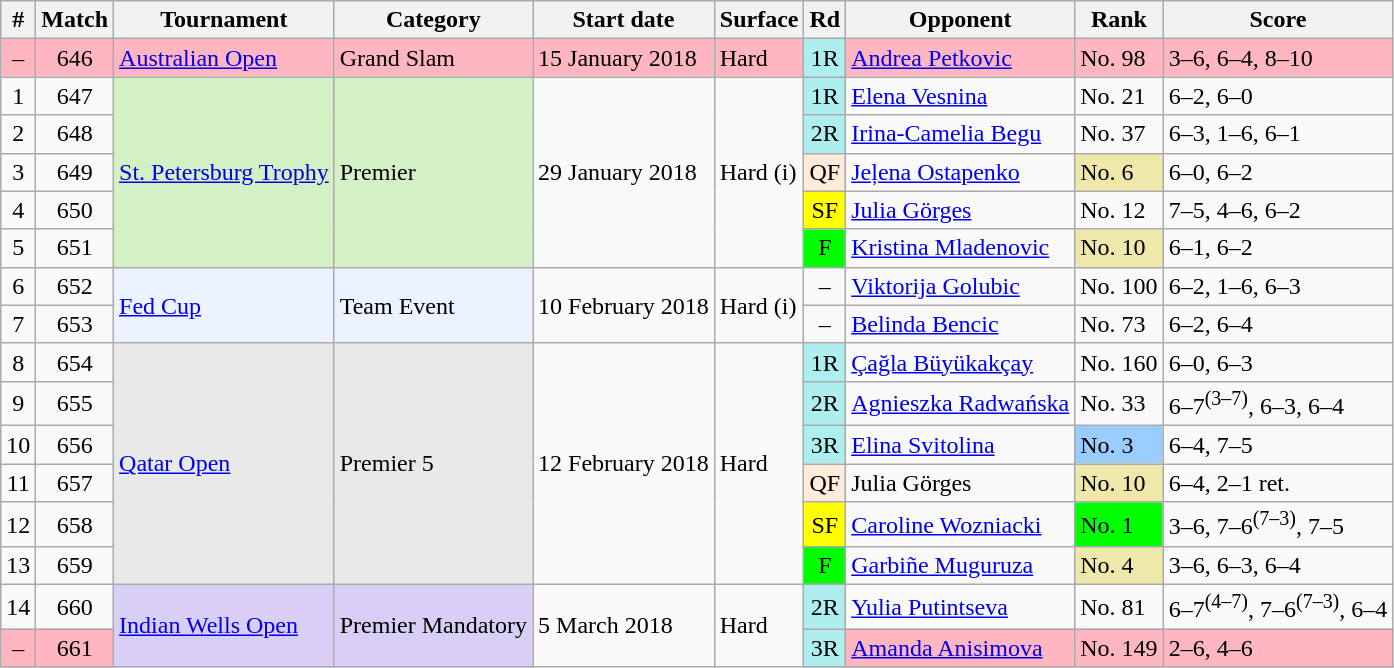<table class="wikitable sortable">
<tr>
<th scope="col">#</th>
<th scope="col">Match</th>
<th scope="col">Tournament</th>
<th scope="col">Category</th>
<th scope="col">Start date</th>
<th scope="col">Surface</th>
<th scope="col">Rd</th>
<th scope="col">Opponent</th>
<th scope="col">Rank</th>
<th scope="col" class="unsortable">Score</th>
</tr>
<tr bgcolor="lightpink">
<td align="center">–</td>
<td align="center">646</td>
<td><a href='#'>Australian Open</a></td>
<td>Grand Slam</td>
<td>15 January 2018</td>
<td>Hard</td>
<td align="center" style="background:#afeeee;">1R</td>
<td> <a href='#'>Andrea Petkovic</a></td>
<td align="left">No. 98</td>
<td>3–6, 6–4, 8–10</td>
</tr>
<tr>
<td align="center">1</td>
<td align="center">647</td>
<td rowspan="5" bgcolor="d4f1c5"><a href='#'>St. Petersburg Trophy</a></td>
<td rowspan="5" bgcolor="d4f1c5">Premier</td>
<td rowspan="5">29 January 2018</td>
<td rowspan="5">Hard (i)</td>
<td align="center" style="background:#afeeee;">1R</td>
<td> <a href='#'>Elena Vesnina</a></td>
<td align="left">No. 21</td>
<td>6–2, 6–0</td>
</tr>
<tr>
<td align="center">2</td>
<td align="center">648</td>
<td align="center" style="background:#afeeee;">2R</td>
<td> <a href='#'>Irina-Camelia Begu</a></td>
<td align="left">No. 37</td>
<td>6–3, 1–6, 6–1</td>
</tr>
<tr>
<td align="center">3</td>
<td align="center">649</td>
<td align="center" style="background:#ffebdc;">QF</td>
<td> <a href='#'>Jeļena Ostapenko</a></td>
<td align="left" bgcolor="eee8aa">No. 6</td>
<td>6–0, 6–2</td>
</tr>
<tr>
<td align="center">4</td>
<td align="center">650</td>
<td align="center" style="background:yellow;">SF</td>
<td> <a href='#'>Julia Görges</a></td>
<td align="left">No. 12</td>
<td>7–5, 4–6, 6–2</td>
</tr>
<tr>
<td align="center">5</td>
<td align="center">651</td>
<td align="center" style="background:lime;">F</td>
<td> <a href='#'>Kristina Mladenovic</a></td>
<td align="left" bgcolor="eee8aa">No. 10</td>
<td>6–1, 6–2</td>
</tr>
<tr>
<td align="center">6</td>
<td align="center">652</td>
<td rowspan="2" bgcolor="ecf2ff"><a href='#'>Fed Cup</a></td>
<td rowspan="2" bgcolor="ecf2ff">Team Event</td>
<td rowspan="2">10 February 2018</td>
<td rowspan="2">Hard (i)</td>
<td align="center">–</td>
<td> <a href='#'>Viktorija Golubic</a></td>
<td align="left">No. 100</td>
<td>6–2, 1–6, 6–3</td>
</tr>
<tr>
<td align="center">7</td>
<td align="center">653</td>
<td align="center">–</td>
<td> <a href='#'>Belinda Bencic</a></td>
<td align="left">No. 73</td>
<td>6–2, 6–4</td>
</tr>
<tr>
<td align="center">8</td>
<td align="center">654</td>
<td rowspan="6" bgcolor="e9e9e9"><a href='#'>Qatar Open</a></td>
<td rowspan="6" bgcolor="e9e9e9">Premier 5</td>
<td rowspan="6">12 February 2018</td>
<td rowspan="6">Hard</td>
<td align="center" style="background:#afeeee;">1R</td>
<td> <a href='#'>Çağla Büyükakçay</a></td>
<td align="left">No. 160</td>
<td>6–0, 6–3</td>
</tr>
<tr>
<td align="center">9</td>
<td align="center">655</td>
<td align="center" style="background:#afeeee;">2R</td>
<td> <a href='#'>Agnieszka Radwańska</a></td>
<td align="left">No. 33</td>
<td>6–7<sup>(3–7)</sup>, 6–3, 6–4</td>
</tr>
<tr>
<td align="center">10</td>
<td align="center">656</td>
<td align="center" style="background:#afeeee;">3R</td>
<td> <a href='#'>Elina Svitolina</a></td>
<td align="left" bgcolor="99ccff">No. 3</td>
<td>6–4, 7–5</td>
</tr>
<tr>
<td align="center">11</td>
<td align="center">657</td>
<td align="center" style="background:#ffebdc;">QF</td>
<td> Julia Görges</td>
<td align="left" bgcolor="eee8aa">No. 10</td>
<td>6–4, 2–1 ret.</td>
</tr>
<tr>
<td align="center">12</td>
<td align="center">658</td>
<td align="center" style="background:yellow;">SF</td>
<td> <a href='#'>Caroline Wozniacki</a></td>
<td align="left" bgcolor="lime">No. 1</td>
<td>3–6, 7–6<sup>(7–3)</sup>, 7–5</td>
</tr>
<tr>
<td align="center">13</td>
<td align="center">659</td>
<td align="center" style="background:lime;">F</td>
<td> <a href='#'>Garbiñe Muguruza</a></td>
<td align="left" bgcolor="eee8aa">No. 4</td>
<td>3–6, 6–3, 6–4</td>
</tr>
<tr>
<td align="center">14</td>
<td align="center">660</td>
<td rowspan="2" bgcolor="d8cef6"><a href='#'>Indian Wells Open</a></td>
<td rowspan="2" bgcolor="d8cef6">Premier Mandatory</td>
<td rowspan="2">5 March 2018</td>
<td rowspan="2">Hard</td>
<td align="center" style="background:#afeeee;">2R</td>
<td> <a href='#'>Yulia Putintseva</a></td>
<td align="left">No. 81</td>
<td>6–7<sup>(4–7)</sup>, 7–6<sup>(7–3)</sup>, 6–4</td>
</tr>
<tr bgcolor="lightpink">
<td align="center">–</td>
<td align="center">661</td>
<td align="center" style="background:#afeeee;">3R</td>
<td> <a href='#'>Amanda Anisimova</a></td>
<td align="left">No. 149</td>
<td>2–6, 4–6</td>
</tr>
</table>
